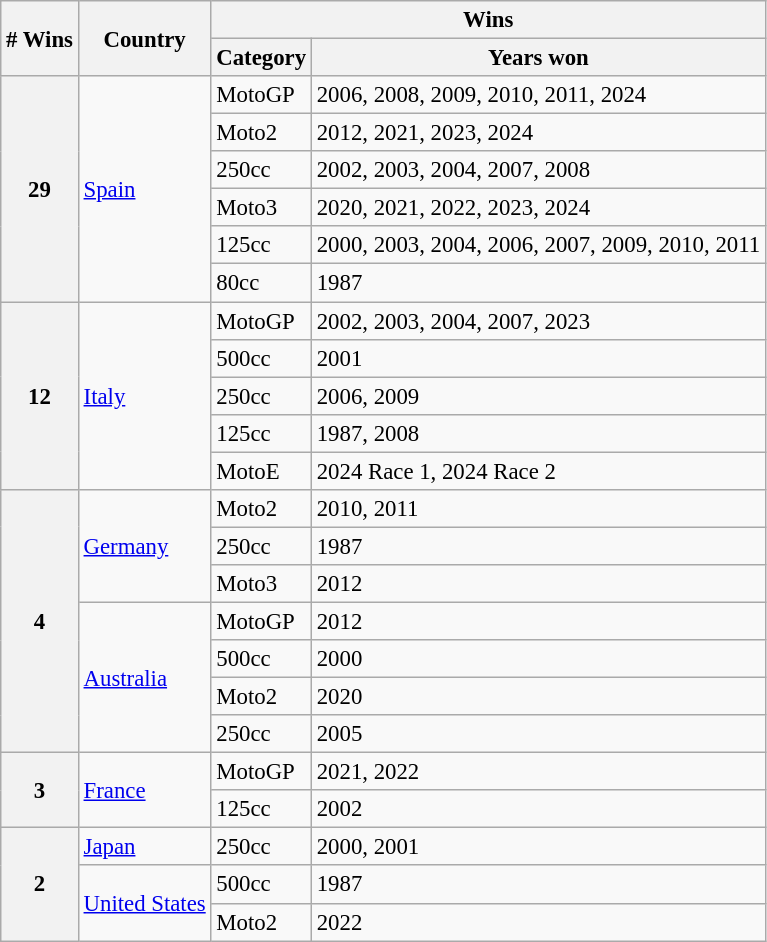<table class="wikitable" style="font-size: 95%;">
<tr>
<th rowspan=2># Wins</th>
<th rowspan=2>Country</th>
<th colspan=2>Wins</th>
</tr>
<tr>
<th>Category</th>
<th>Years won</th>
</tr>
<tr>
<th rowspan=6>29</th>
<td rowspan=6> <a href='#'>Spain</a></td>
<td>MotoGP</td>
<td>2006, 2008, 2009, 2010, 2011, 2024</td>
</tr>
<tr>
<td>Moto2</td>
<td>2012, 2021, 2023, 2024</td>
</tr>
<tr>
<td>250cc</td>
<td>2002, 2003, 2004, 2007, 2008</td>
</tr>
<tr>
<td>Moto3</td>
<td>2020, 2021, 2022, 2023, 2024</td>
</tr>
<tr>
<td>125cc</td>
<td>2000, 2003, 2004, 2006, 2007, 2009, 2010, 2011</td>
</tr>
<tr>
<td>80cc</td>
<td>1987</td>
</tr>
<tr>
<th rowspan=5>12</th>
<td rowspan=5> <a href='#'>Italy</a></td>
<td>MotoGP</td>
<td>2002, 2003, 2004, 2007, 2023</td>
</tr>
<tr>
<td>500cc</td>
<td>2001</td>
</tr>
<tr>
<td>250cc</td>
<td>2006, 2009</td>
</tr>
<tr>
<td>125cc</td>
<td>1987, 2008</td>
</tr>
<tr>
<td>MotoE</td>
<td>2024 Race 1, 2024 Race 2</td>
</tr>
<tr>
<th rowspan=7>4</th>
<td rowspan=3> <a href='#'>Germany</a></td>
<td>Moto2</td>
<td>2010, 2011</td>
</tr>
<tr>
<td>250cc</td>
<td>1987</td>
</tr>
<tr>
<td>Moto3</td>
<td>2012</td>
</tr>
<tr>
<td rowspan=4> <a href='#'>Australia</a></td>
<td>MotoGP</td>
<td>2012</td>
</tr>
<tr>
<td>500cc</td>
<td>2000</td>
</tr>
<tr>
<td>Moto2</td>
<td>2020</td>
</tr>
<tr>
<td>250cc</td>
<td>2005</td>
</tr>
<tr>
<th rowspan=2>3</th>
<td rowspan=2> <a href='#'>France</a></td>
<td>MotoGP</td>
<td>2021, 2022</td>
</tr>
<tr>
<td>125cc</td>
<td>2002</td>
</tr>
<tr>
<th rowspan=3>2</th>
<td> <a href='#'>Japan</a></td>
<td>250cc</td>
<td>2000, 2001</td>
</tr>
<tr>
<td rowspan=2> <a href='#'>United States</a></td>
<td>500cc</td>
<td>1987</td>
</tr>
<tr>
<td>Moto2</td>
<td>2022</td>
</tr>
</table>
